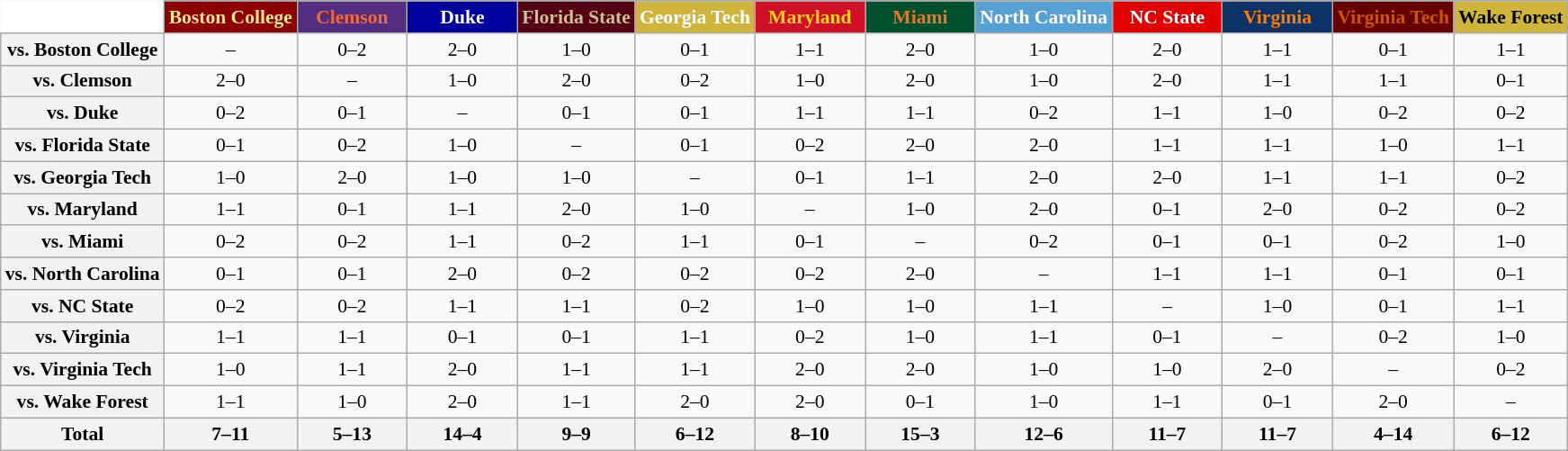<table class="wikitable" style="white-space:nowrap;font-size:90%;">
<tr>
<th colspan=1 style="background:white; border-top-style:hidden; border-left-style:hidden;"   width=75> </th>
<th style="background:#8B0000; color:#F0E68C;"  width=75>Boston College</th>
<th style="background:#522D80; color:#F66733;"  width=75>Clemson</th>
<th style="background:#00009C; color:white;"  width=75>Duke</th>
<th style="background:#540115; color:#CDC092;"  width=75>Florida State</th>
<th style="background:#CFB53B; color:white;"  width=75>Georgia Tech</th>
<th style="background:#CE1126; color:#FCD116;"  width=75>Maryland</th>
<th style="background:#005030; color:#F47321;"  width=75>Miami</th>
<th style="background:#56A0D3; color:white;"  width=75>North Carolina</th>
<th style="background:#E00000; color:white;"  width=75>NC State</th>
<th style="background:#0D3268; color:#FF7C00;"  width=75>Virginia</th>
<th style="background:#660000; color:#CC5500;"  width=75>Virginia Tech</th>
<th style="background:#CFB53B; color:black;"  width=75>Wake Forest</th>
</tr>
<tr style="text-align:center;">
<th>vs. Boston College</th>
<td>–</td>
<td>0–2</td>
<td>2–0</td>
<td>1–0</td>
<td>0–1</td>
<td>1–1</td>
<td>2–0</td>
<td>1–0</td>
<td>2–0</td>
<td>1–1</td>
<td>0–1</td>
<td>1–1</td>
</tr>
<tr style="text-align:center;">
<th>vs. Clemson</th>
<td>2–0</td>
<td>–</td>
<td>1–0</td>
<td>2–0</td>
<td>0–2</td>
<td>1–0</td>
<td>2–0</td>
<td>1–0</td>
<td>2–0</td>
<td>1–1</td>
<td>1–1</td>
<td>0–1</td>
</tr>
<tr style="text-align:center;">
<th>vs. Duke</th>
<td>0–2</td>
<td>0–1</td>
<td>–</td>
<td>0–1</td>
<td>0–1</td>
<td>1–1</td>
<td>1–1</td>
<td>0–2</td>
<td>1–1</td>
<td>1–0</td>
<td>0–2</td>
<td>0–2</td>
</tr>
<tr style="text-align:center;">
<th>vs. Florida State</th>
<td>0–1</td>
<td>0–2</td>
<td>1–0</td>
<td>–</td>
<td>0–1</td>
<td>0–2</td>
<td>2–0</td>
<td>2–0</td>
<td>1–1</td>
<td>1–1</td>
<td>1–0</td>
<td>1–1</td>
</tr>
<tr style="text-align:center;">
<th>vs. Georgia Tech</th>
<td>1–0</td>
<td>2–0</td>
<td>1–0</td>
<td>1–0</td>
<td>–</td>
<td>0–1</td>
<td>1–1</td>
<td>2–0</td>
<td>2–0</td>
<td>1–1</td>
<td>1–1</td>
<td>0–2</td>
</tr>
<tr style="text-align:center;">
<th>vs. Maryland</th>
<td>1–1</td>
<td>0–1</td>
<td>1–1</td>
<td>2–0</td>
<td>1–0</td>
<td>–</td>
<td>1–0</td>
<td>2–0</td>
<td>0–1</td>
<td>2–0</td>
<td>0–2</td>
<td>0–2</td>
</tr>
<tr style="text-align:center;">
<th>vs. Miami</th>
<td>0–2</td>
<td>0–2</td>
<td>1–1</td>
<td>0–2</td>
<td>1–1</td>
<td>0–1</td>
<td>–</td>
<td>0–2</td>
<td>0–1</td>
<td>0–1</td>
<td>0–2</td>
<td>1–0</td>
</tr>
<tr style="text-align:center;">
<th>vs. North Carolina</th>
<td>0–1</td>
<td>0–1</td>
<td>2–0</td>
<td>0–2</td>
<td>0–2</td>
<td>0–2</td>
<td>2–0</td>
<td>–</td>
<td>1–1</td>
<td>1–1</td>
<td>0–1</td>
<td>0–1</td>
</tr>
<tr style="text-align:center;">
<th>vs. NC State</th>
<td>0–2</td>
<td>0–2</td>
<td>1–1</td>
<td>1–1</td>
<td>0–2</td>
<td>1–0</td>
<td>1–0</td>
<td>1–1</td>
<td>–</td>
<td>1–0</td>
<td>0–1</td>
<td>1–1</td>
</tr>
<tr style="text-align:center;">
<th>vs. Virginia</th>
<td>1–1</td>
<td>1–1</td>
<td>0–1</td>
<td>0–1</td>
<td>1–1</td>
<td>0–2</td>
<td>1–0</td>
<td>1–1</td>
<td>0–1</td>
<td>–</td>
<td>0–2</td>
<td>1–0</td>
</tr>
<tr style="text-align:center;">
<th>vs. Virginia Tech</th>
<td>1–0</td>
<td>1–1</td>
<td>2–0</td>
<td>1–1</td>
<td>1–1</td>
<td>2–0</td>
<td>2–0</td>
<td>1–0</td>
<td>1–0</td>
<td>2–0</td>
<td>–</td>
<td>0–2</td>
</tr>
<tr style="text-align:center;">
<th>vs. Wake Forest</th>
<td>1–1</td>
<td>1–0</td>
<td>2–0</td>
<td>1–1</td>
<td>2–0</td>
<td>2–0</td>
<td>0–1</td>
<td>1–0</td>
<td>1–1</td>
<td>0–1</td>
<td>2–0</td>
<td>–<br></td>
</tr>
<tr style="text-align:center;">
<th>Total</th>
<th>7–11</th>
<th>5–13</th>
<th>14–4</th>
<th>9–9</th>
<th>6–12</th>
<th>8–10</th>
<th>15–3</th>
<th>12–6</th>
<th>11–7</th>
<th>11–7</th>
<th>4–14</th>
<th>6–12</th>
</tr>
</table>
